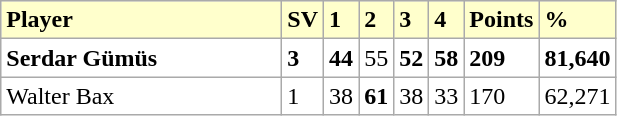<table class="wikitable">
<tr bgcolor="#ffffcc">
<td width=180><strong>Player</strong></td>
<td><strong>SV</strong></td>
<td><strong>1</strong></td>
<td><strong>2</strong></td>
<td><strong>3</strong></td>
<td><strong>4</strong></td>
<td><strong>Points</strong></td>
<td><strong>%</strong></td>
</tr>
<tr bgcolor="FFFFFF">
<td> <strong>Serdar Gümüs</strong></td>
<td><strong>3</strong></td>
<td><strong>44</strong></td>
<td>55</td>
<td><strong>52</strong></td>
<td><strong>58</strong></td>
<td><strong>209</strong></td>
<td><strong>81,640</strong></td>
</tr>
<tr bgcolor="FFFFFF">
<td> Walter Bax</td>
<td>1</td>
<td>38</td>
<td><strong>61</strong></td>
<td>38</td>
<td>33</td>
<td>170</td>
<td>62,271</td>
</tr>
</table>
